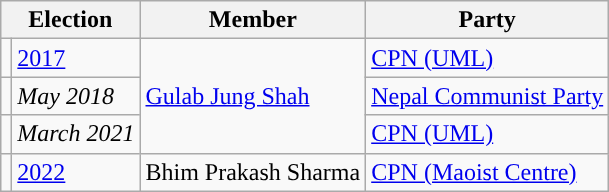<table class="wikitable">
<tr>
<th colspan="2">Election</th>
<th>Member</th>
<th>Party</th>
</tr>
<tr>
<td style="color:inherit;background:"></td>
<td><a href='#'>2017</a></td>
<td rowspan="3"><a href='#'>Gulab Jung Shah</a></td>
<td><a href='#'>CPN (UML)</a></td>
</tr>
<tr>
<td style="color:inherit;background:"></td>
<td><em>May 2018</em></td>
<td><a href='#'>Nepal Communist Party</a></td>
</tr>
<tr>
<td style="color:inherit;background:"></td>
<td><em>March 2021</em></td>
<td><a href='#'>CPN (UML)</a></td>
</tr>
<tr>
<td style="color:inherit;background:"></td>
<td><a href='#'>2022</a></td>
<td>Bhim Prakash Sharma</td>
<td><a href='#'>CPN (Maoist Centre)</a></td>
</tr>
</table>
